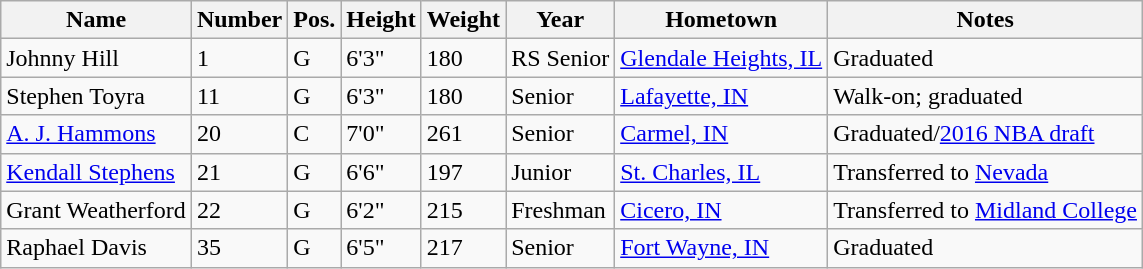<table class="wikitable sortable" border="1">
<tr>
<th>Name</th>
<th>Number</th>
<th>Pos.</th>
<th>Height</th>
<th>Weight</th>
<th>Year</th>
<th>Hometown</th>
<th class="unsortable">Notes</th>
</tr>
<tr>
<td>Johnny Hill</td>
<td>1</td>
<td>G</td>
<td>6'3"</td>
<td>180</td>
<td>RS Senior</td>
<td><a href='#'>Glendale Heights, IL</a></td>
<td>Graduated</td>
</tr>
<tr>
<td>Stephen Toyra</td>
<td>11</td>
<td>G</td>
<td>6'3"</td>
<td>180</td>
<td>Senior</td>
<td><a href='#'>Lafayette, IN</a></td>
<td>Walk-on; graduated</td>
</tr>
<tr>
<td><a href='#'>A. J. Hammons</a></td>
<td>20</td>
<td>C</td>
<td>7'0"</td>
<td>261</td>
<td>Senior</td>
<td><a href='#'>Carmel, IN</a></td>
<td>Graduated/<a href='#'>2016 NBA draft</a></td>
</tr>
<tr>
<td><a href='#'>Kendall Stephens</a></td>
<td>21</td>
<td>G</td>
<td>6'6"</td>
<td>197</td>
<td>Junior</td>
<td><a href='#'>St. Charles, IL</a></td>
<td>Transferred to <a href='#'>Nevada</a></td>
</tr>
<tr>
<td>Grant Weatherford</td>
<td>22</td>
<td>G</td>
<td>6'2"</td>
<td>215</td>
<td>Freshman</td>
<td><a href='#'>Cicero, IN</a></td>
<td>Transferred to <a href='#'>Midland College</a></td>
</tr>
<tr>
<td>Raphael Davis</td>
<td>35</td>
<td>G</td>
<td>6'5"</td>
<td>217</td>
<td>Senior</td>
<td><a href='#'>Fort Wayne, IN</a></td>
<td>Graduated</td>
</tr>
</table>
